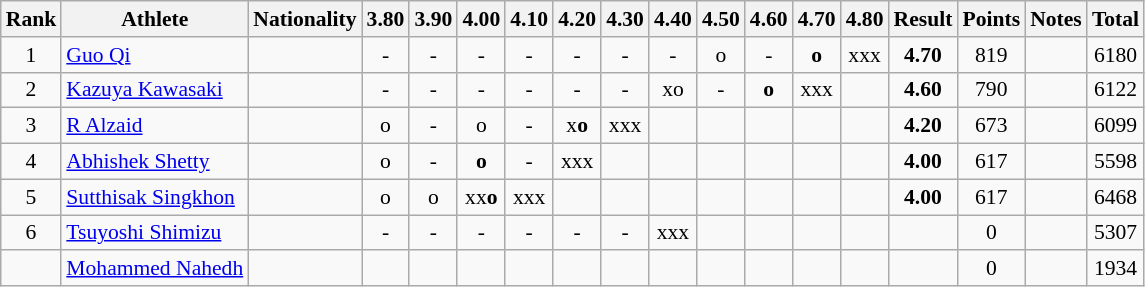<table class="wikitable sortable" style="text-align:center;font-size:90%">
<tr>
<th>Rank</th>
<th>Athlete</th>
<th>Nationality</th>
<th>3.80</th>
<th>3.90</th>
<th>4.00</th>
<th>4.10</th>
<th>4.20</th>
<th>4.30</th>
<th>4.40</th>
<th>4.50</th>
<th>4.60</th>
<th>4.70</th>
<th>4.80</th>
<th>Result</th>
<th>Points</th>
<th>Notes</th>
<th>Total</th>
</tr>
<tr>
<td>1</td>
<td align="left"><a href='#'>Guo Qi</a></td>
<td align=left></td>
<td>-</td>
<td>-</td>
<td>-</td>
<td>-</td>
<td>-</td>
<td>-</td>
<td>-</td>
<td>o</td>
<td>-</td>
<td><strong>o</strong></td>
<td>xxx</td>
<td><strong>4.70</strong></td>
<td>819</td>
<td></td>
<td>6180</td>
</tr>
<tr>
<td>2</td>
<td align="left"><a href='#'>Kazuya Kawasaki</a></td>
<td align=left></td>
<td>-</td>
<td>-</td>
<td>-</td>
<td>-</td>
<td>-</td>
<td>-</td>
<td>xo</td>
<td>-</td>
<td><strong>o</strong></td>
<td>xxx</td>
<td></td>
<td><strong>4.60</strong></td>
<td>790</td>
<td></td>
<td>6122</td>
</tr>
<tr>
<td>3</td>
<td align="left"><a href='#'>R Alzaid</a></td>
<td align=left></td>
<td>o</td>
<td>-</td>
<td>o</td>
<td>-</td>
<td>x<strong>o</strong></td>
<td>xxx</td>
<td></td>
<td></td>
<td></td>
<td></td>
<td></td>
<td><strong>4.20</strong></td>
<td>673</td>
<td></td>
<td>6099</td>
</tr>
<tr>
<td>4</td>
<td align="left"><a href='#'>Abhishek Shetty</a></td>
<td align=left></td>
<td>o</td>
<td>-</td>
<td><strong>o</strong></td>
<td>-</td>
<td>xxx</td>
<td></td>
<td></td>
<td></td>
<td></td>
<td></td>
<td></td>
<td><strong>4.00</strong></td>
<td>617</td>
<td></td>
<td>5598</td>
</tr>
<tr>
<td>5</td>
<td align="left"><a href='#'>Sutthisak Singkhon</a></td>
<td align=left></td>
<td>o</td>
<td>o</td>
<td>xx<strong>o</strong></td>
<td>xxx</td>
<td></td>
<td></td>
<td></td>
<td></td>
<td></td>
<td></td>
<td></td>
<td><strong>4.00</strong></td>
<td>617</td>
<td></td>
<td>6468</td>
</tr>
<tr>
<td>6</td>
<td align="left"><a href='#'>Tsuyoshi Shimizu</a></td>
<td align=left></td>
<td>-</td>
<td>-</td>
<td>-</td>
<td>-</td>
<td>-</td>
<td>-</td>
<td>xxx</td>
<td></td>
<td></td>
<td></td>
<td></td>
<td><strong></strong></td>
<td>0</td>
<td></td>
<td>5307</td>
</tr>
<tr>
<td></td>
<td align="left"><a href='#'>Mohammed Nahedh</a></td>
<td align=left></td>
<td></td>
<td></td>
<td></td>
<td></td>
<td></td>
<td></td>
<td></td>
<td></td>
<td></td>
<td></td>
<td></td>
<td><strong></strong></td>
<td>0</td>
<td></td>
<td>1934</td>
</tr>
</table>
